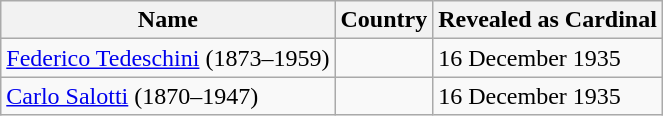<table class="wikitable">
<tr>
<th>Name</th>
<th>Country</th>
<th>Revealed as Cardinal</th>
</tr>
<tr>
<td><a href='#'>Federico Tedeschini</a> (1873–1959)</td>
<td></td>
<td>16 December 1935</td>
</tr>
<tr>
<td><a href='#'>Carlo Salotti</a> (1870–1947)</td>
<td></td>
<td>16 December 1935</td>
</tr>
</table>
